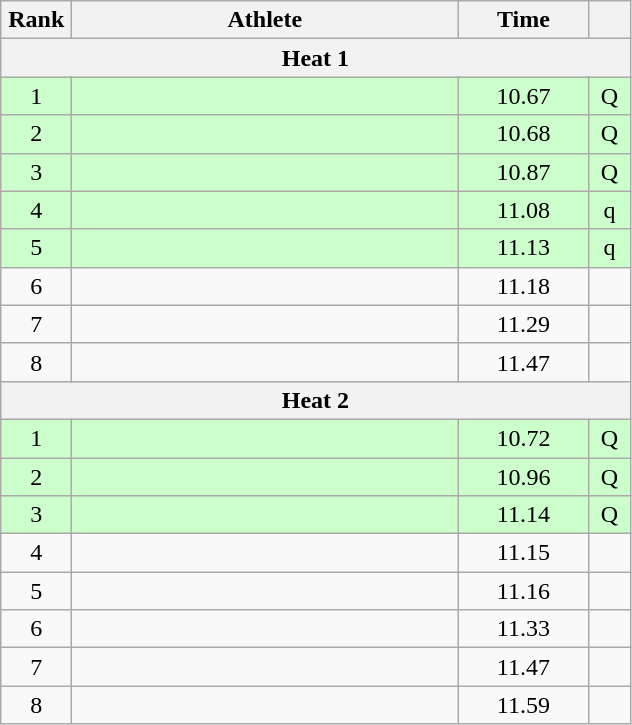<table class=wikitable style="text-align:center">
<tr>
<th width=40>Rank</th>
<th width=250>Athlete</th>
<th width=80>Time</th>
<th width=20></th>
</tr>
<tr>
<th colspan=4>Heat 1</th>
</tr>
<tr bgcolor="ccffcc">
<td>1</td>
<td align=left></td>
<td>10.67</td>
<td>Q</td>
</tr>
<tr bgcolor="ccffcc">
<td>2</td>
<td align=left></td>
<td>10.68</td>
<td>Q</td>
</tr>
<tr bgcolor="ccffcc">
<td>3</td>
<td align=left></td>
<td>10.87</td>
<td>Q</td>
</tr>
<tr bgcolor="ccffcc">
<td>4</td>
<td align=left></td>
<td>11.08</td>
<td>q</td>
</tr>
<tr bgcolor="ccffcc">
<td>5</td>
<td align=left></td>
<td>11.13</td>
<td>q</td>
</tr>
<tr>
<td>6</td>
<td align=left></td>
<td>11.18</td>
<td></td>
</tr>
<tr>
<td>7</td>
<td align=left></td>
<td>11.29</td>
<td></td>
</tr>
<tr>
<td>8</td>
<td align=left></td>
<td>11.47</td>
<td></td>
</tr>
<tr>
<th colspan=4>Heat 2</th>
</tr>
<tr bgcolor="ccffcc">
<td>1</td>
<td align=left></td>
<td>10.72</td>
<td>Q</td>
</tr>
<tr bgcolor="ccffcc">
<td>2</td>
<td align=left></td>
<td>10.96</td>
<td>Q</td>
</tr>
<tr bgcolor="ccffcc">
<td>3</td>
<td align=left></td>
<td>11.14</td>
<td>Q</td>
</tr>
<tr>
<td>4</td>
<td align=left></td>
<td>11.15</td>
<td></td>
</tr>
<tr>
<td>5</td>
<td align=left></td>
<td>11.16</td>
<td></td>
</tr>
<tr>
<td>6</td>
<td align=left></td>
<td>11.33</td>
<td></td>
</tr>
<tr>
<td>7</td>
<td align=left></td>
<td>11.47</td>
<td></td>
</tr>
<tr>
<td>8</td>
<td align=left></td>
<td>11.59</td>
<td></td>
</tr>
</table>
